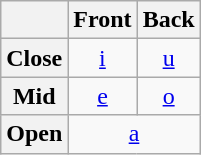<table class="wikitable" style="text-align: center";>
<tr>
<th></th>
<th>Front</th>
<th>Back</th>
</tr>
<tr>
<th>Close</th>
<td><a href='#'>i</a></td>
<td><a href='#'>u</a></td>
</tr>
<tr>
<th>Mid</th>
<td><a href='#'>e</a></td>
<td><a href='#'>o</a></td>
</tr>
<tr>
<th>Open</th>
<td colspan="2"><a href='#'>a</a></td>
</tr>
</table>
